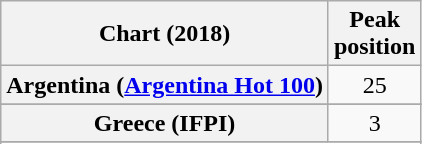<table class="wikitable sortable plainrowheaders" style="text-align:center">
<tr>
<th scope="col">Chart (2018)</th>
<th scope="col">Peak<br> position</th>
</tr>
<tr>
<th scope="row">Argentina (<a href='#'>Argentina Hot 100</a>)</th>
<td>25</td>
</tr>
<tr>
</tr>
<tr>
</tr>
<tr>
</tr>
<tr>
</tr>
<tr>
</tr>
<tr>
</tr>
<tr>
</tr>
<tr>
</tr>
<tr>
</tr>
<tr>
</tr>
<tr>
</tr>
<tr>
<th scope="row">Greece (IFPI)</th>
<td>3</td>
</tr>
<tr>
</tr>
<tr>
</tr>
<tr>
</tr>
<tr>
</tr>
<tr>
</tr>
<tr>
</tr>
<tr>
</tr>
<tr>
</tr>
<tr>
</tr>
<tr>
</tr>
<tr>
</tr>
<tr>
</tr>
<tr>
</tr>
<tr>
</tr>
<tr>
</tr>
<tr>
</tr>
<tr>
</tr>
<tr>
</tr>
<tr>
</tr>
<tr>
</tr>
</table>
